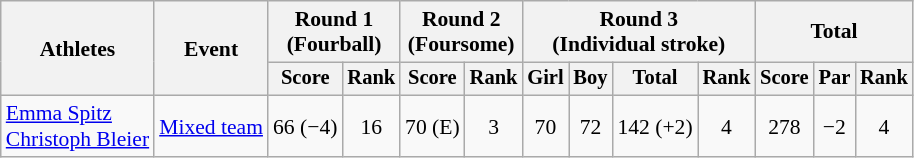<table class="wikitable" style="font-size:90%">
<tr>
<th rowspan="2">Athletes</th>
<th rowspan="2">Event</th>
<th colspan="2">Round 1<br>(Fourball)</th>
<th colspan="2">Round 2<br>(Foursome)</th>
<th colspan="4">Round 3<br>(Individual stroke)</th>
<th colspan="3">Total</th>
</tr>
<tr style="font-size:95%">
<th>Score</th>
<th>Rank</th>
<th>Score</th>
<th>Rank</th>
<th>Girl</th>
<th>Boy</th>
<th>Total</th>
<th>Rank</th>
<th>Score</th>
<th>Par</th>
<th>Rank</th>
</tr>
<tr align=center>
<td align=left><a href='#'>Emma Spitz</a><br><a href='#'>Christoph Bleier</a></td>
<td align=left><a href='#'>Mixed team</a></td>
<td>66 (−4)</td>
<td>16</td>
<td>70 (E)</td>
<td>3</td>
<td>70</td>
<td>72</td>
<td>142 (+2)</td>
<td>4</td>
<td>278</td>
<td>−2</td>
<td>4</td>
</tr>
</table>
